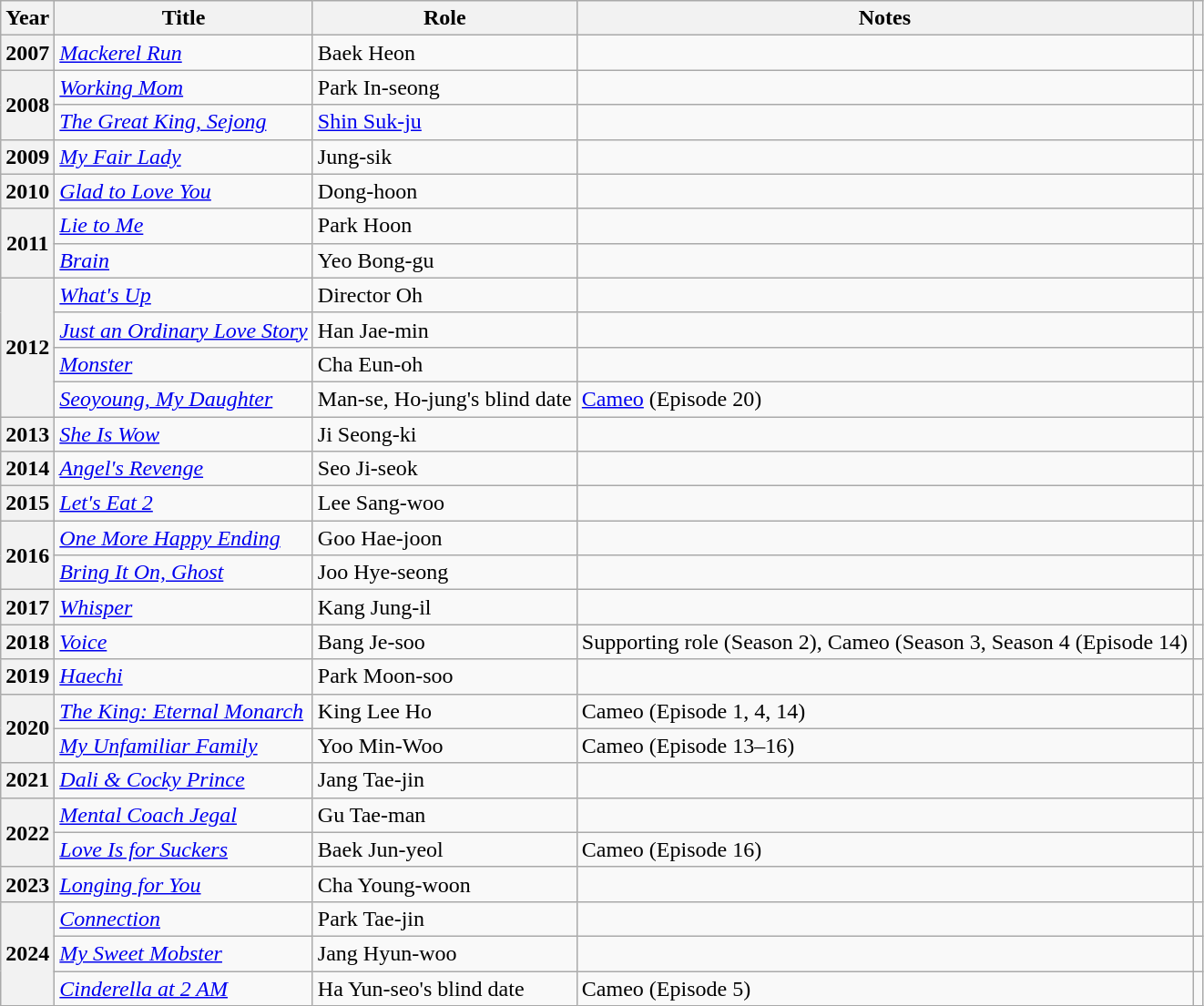<table class="wikitable plainrowheaders sortable">
<tr>
<th scope="col">Year</th>
<th scope="col">Title</th>
<th scope="col">Role</th>
<th scope="col">Notes</th>
<th scope="col" class="unsortable"></th>
</tr>
<tr>
<th scope="row">2007</th>
<td><em><a href='#'>Mackerel Run</a></em></td>
<td>Baek Heon</td>
<td></td>
<td style="text-align:center"></td>
</tr>
<tr>
<th scope="row" rowspan="2">2008</th>
<td><em><a href='#'>Working Mom</a></em></td>
<td>Park In-seong</td>
<td></td>
<td style="text-align:center"></td>
</tr>
<tr>
<td><em><a href='#'>The Great King, Sejong</a></em></td>
<td><a href='#'>Shin Suk-ju</a></td>
<td></td>
<td style="text-align:center"></td>
</tr>
<tr>
<th scope="row">2009</th>
<td><em><a href='#'>My Fair Lady</a></em></td>
<td>Jung-sik</td>
<td></td>
<td style="text-align:center"></td>
</tr>
<tr>
<th scope="row">2010</th>
<td><em><a href='#'>Glad to Love You</a></em></td>
<td>Dong-hoon</td>
<td></td>
<td style="text-align:center"></td>
</tr>
<tr>
<th scope="row" rowspan="2">2011</th>
<td><em><a href='#'>Lie to Me</a></em></td>
<td>Park Hoon</td>
<td></td>
<td style="text-align:center"></td>
</tr>
<tr>
<td><em><a href='#'>Brain</a></em></td>
<td>Yeo Bong-gu</td>
<td></td>
<td style="text-align:center"></td>
</tr>
<tr>
<th scope="row" rowspan="4">2012</th>
<td><em><a href='#'>What's Up</a></em></td>
<td>Director Oh</td>
<td></td>
<td style="text-align:center"></td>
</tr>
<tr>
<td><em><a href='#'>Just an Ordinary Love Story</a></em></td>
<td>Han Jae-min</td>
<td></td>
<td style="text-align:center"></td>
</tr>
<tr>
<td><em><a href='#'>Monster</a></em></td>
<td>Cha Eun-oh</td>
<td></td>
<td style="text-align:center"></td>
</tr>
<tr>
<td><em><a href='#'>Seoyoung, My Daughter</a></em></td>
<td>Man-se, Ho-jung's blind date</td>
<td><a href='#'>Cameo</a> (Episode 20)</td>
<td style="text-align:center"></td>
</tr>
<tr>
<th scope="row">2013</th>
<td><em><a href='#'>She Is Wow</a></em></td>
<td>Ji Seong-ki</td>
<td></td>
<td style="text-align:center"></td>
</tr>
<tr>
<th scope="row">2014</th>
<td><em><a href='#'>Angel's Revenge</a></em></td>
<td>Seo Ji-seok</td>
<td></td>
<td style="text-align:center"></td>
</tr>
<tr>
<th scope="row">2015</th>
<td><em><a href='#'>Let's Eat 2</a></em></td>
<td>Lee Sang-woo</td>
<td></td>
<td style="text-align:center"></td>
</tr>
<tr>
<th scope="row" rowspan="2">2016</th>
<td><em><a href='#'>One More Happy Ending</a></em></td>
<td>Goo Hae-joon</td>
<td></td>
<td style="text-align:center"></td>
</tr>
<tr>
<td><em><a href='#'>Bring It On, Ghost</a></em></td>
<td>Joo Hye-seong</td>
<td></td>
<td style="text-align:center"></td>
</tr>
<tr>
<th scope="row">2017</th>
<td><em><a href='#'>Whisper</a></em></td>
<td>Kang Jung-il</td>
<td></td>
<td style="text-align:center"></td>
</tr>
<tr>
<th scope="row">2018</th>
<td><em><a href='#'>Voice</a></em></td>
<td>Bang Je-soo</td>
<td>Supporting role (Season 2), Cameo (Season 3, Season 4 (Episode 14)</td>
<td style="text-align:center"></td>
</tr>
<tr>
<th scope="row">2019</th>
<td><em><a href='#'>Haechi</a></em></td>
<td>Park Moon-soo</td>
<td></td>
<td style="text-align:center"></td>
</tr>
<tr>
<th scope="row" rowspan="2">2020</th>
<td><em><a href='#'>The King: Eternal Monarch</a></em></td>
<td>King Lee Ho</td>
<td>Cameo (Episode 1, 4, 14)</td>
<td style="text-align:center"></td>
</tr>
<tr>
<td><em><a href='#'>My Unfamiliar Family</a></em></td>
<td>Yoo Min-Woo</td>
<td>Cameo (Episode 13–16)</td>
<td style="text-align:center"></td>
</tr>
<tr>
<th scope="row">2021</th>
<td><em><a href='#'>Dali & Cocky Prince</a></em></td>
<td>Jang Tae-jin</td>
<td></td>
<td style="text-align:center"></td>
</tr>
<tr>
<th scope="row" rowspan="2">2022</th>
<td><em><a href='#'>Mental Coach Jegal</a></em></td>
<td>Gu Tae-man</td>
<td></td>
<td style="text-align:center"></td>
</tr>
<tr>
<td><em><a href='#'>Love Is for Suckers</a></em></td>
<td>Baek Jun-yeol</td>
<td>Cameo (Episode 16)</td>
<td style="text-align:center"></td>
</tr>
<tr>
<th scope="row">2023</th>
<td><em><a href='#'>Longing for You</a></em></td>
<td>Cha Young-woon</td>
<td></td>
<td style="text-align:center"></td>
</tr>
<tr>
<th rowspan="3" scope="row">2024</th>
<td><em><a href='#'>Connection</a></em></td>
<td>Park Tae-jin</td>
<td></td>
<td style="text-align:center"></td>
</tr>
<tr>
<td><em><a href='#'>My Sweet Mobster</a></em></td>
<td>Jang Hyun-woo</td>
<td></td>
<td style="text-align:center"></td>
</tr>
<tr>
<td><em><a href='#'>Cinderella at 2 AM</a></em></td>
<td>Ha Yun-seo's blind date</td>
<td>Cameo (Episode 5)</td>
<td></td>
</tr>
</table>
